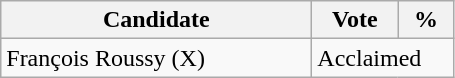<table class="wikitable">
<tr>
<th bgcolor="#DDDDFF" width="200px">Candidate</th>
<th bgcolor="#DDDDFF" width="50px">Vote</th>
<th bgcolor="#DDDDFF" width="30px">%</th>
</tr>
<tr>
<td>François Roussy (X)</td>
<td colspan="2">Acclaimed</td>
</tr>
</table>
